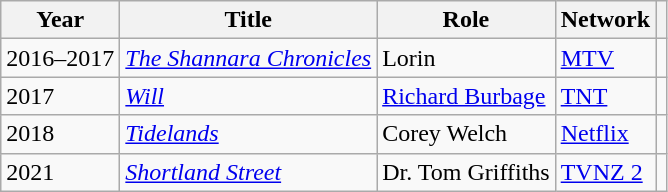<table class="wikitable">
<tr>
<th>Year</th>
<th>Title</th>
<th>Role</th>
<th>Network</th>
<th></th>
</tr>
<tr>
<td>2016–2017</td>
<td><em><a href='#'>The Shannara Chronicles</a></em></td>
<td>Lorin</td>
<td><a href='#'>MTV</a></td>
<td></td>
</tr>
<tr>
<td>2017</td>
<td><em><a href='#'>Will</a></em></td>
<td><a href='#'>Richard Burbage</a></td>
<td><a href='#'>TNT</a></td>
<td></td>
</tr>
<tr>
<td>2018</td>
<td><em><a href='#'>Tidelands</a></em></td>
<td>Corey Welch</td>
<td><a href='#'>Netflix</a></td>
<td></td>
</tr>
<tr>
<td>2021</td>
<td><em><a href='#'>Shortland Street</a></em></td>
<td>Dr. Tom Griffiths</td>
<td><a href='#'>TVNZ 2</a></td>
<td></td>
</tr>
</table>
